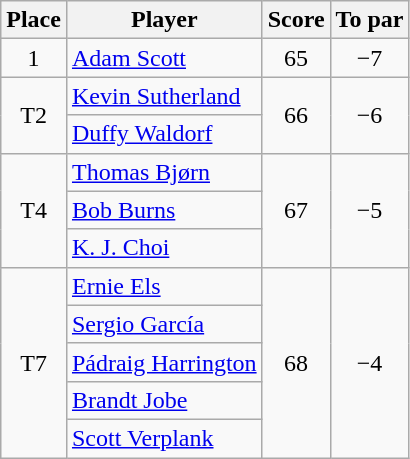<table class="wikitable">
<tr>
<th>Place</th>
<th>Player</th>
<th>Score</th>
<th>To par</th>
</tr>
<tr>
<td align=center>1</td>
<td> <a href='#'>Adam Scott</a></td>
<td align=center>65</td>
<td align=center>−7</td>
</tr>
<tr>
<td align=center rowspan="2">T2</td>
<td> <a href='#'>Kevin Sutherland</a></td>
<td rowspan="2" align=center>66</td>
<td rowspan="2" align=center>−6</td>
</tr>
<tr>
<td> <a href='#'>Duffy Waldorf</a></td>
</tr>
<tr>
<td align=center rowspan="3">T4</td>
<td> <a href='#'>Thomas Bjørn</a></td>
<td rowspan="3" align=center>67</td>
<td rowspan="3" align=center>−5</td>
</tr>
<tr>
<td> <a href='#'>Bob Burns</a></td>
</tr>
<tr>
<td> <a href='#'>K. J. Choi</a></td>
</tr>
<tr>
<td align=center rowspan="5">T7</td>
<td> <a href='#'>Ernie Els</a></td>
<td rowspan="5" align=center>68</td>
<td rowspan="5" align=center>−4</td>
</tr>
<tr>
<td> <a href='#'>Sergio García</a></td>
</tr>
<tr>
<td> <a href='#'>Pádraig Harrington</a></td>
</tr>
<tr>
<td> <a href='#'>Brandt Jobe</a></td>
</tr>
<tr>
<td> <a href='#'>Scott Verplank</a></td>
</tr>
</table>
